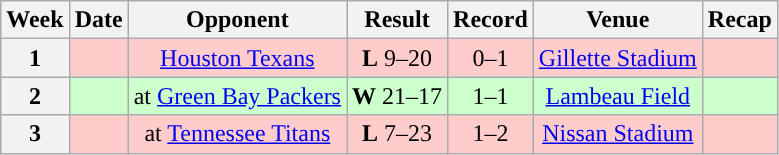<table class="wikitable" style="text-align:center">
<tr>
<th>Week</th>
<th>Date</th>
<th>Opponent</th>
<th>Result</th>
<th>Record</th>
<th>Venue</th>
<th>Recap</th>
</tr>
<tr style="background:#fcc">
<th>1</th>
<td></td>
<td><a href='#'>Houston Texans</a></td>
<td><strong>L</strong> 9–20</td>
<td>0–1</td>
<td><a href='#'>Gillette Stadium</a></td>
<td></td>
</tr>
<tr style="background:#cfc">
<th>2</th>
<td></td>
<td>at <a href='#'>Green Bay Packers</a></td>
<td><strong>W</strong> 21–17</td>
<td>1–1</td>
<td><a href='#'>Lambeau Field</a></td>
<td></td>
</tr>
<tr style="background:#fcc">
<th>3</th>
<td></td>
<td>at <a href='#'>Tennessee Titans</a></td>
<td><strong>L</strong> 7–23</td>
<td>1–2</td>
<td><a href='#'>Nissan Stadium</a></td>
<td></td>
</tr>
</table>
